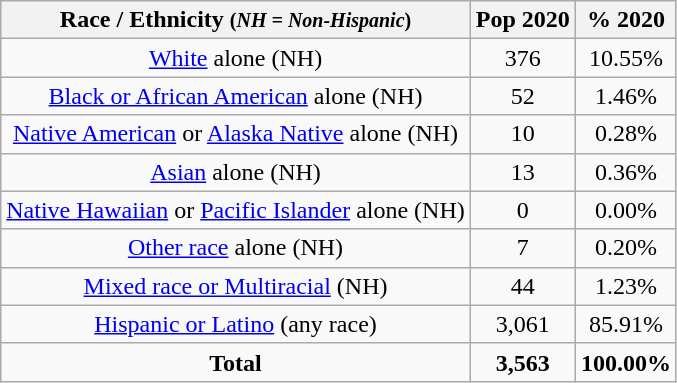<table class="wikitable" style="text-align:center;">
<tr>
<th>Race / Ethnicity <small>(<em>NH = Non-Hispanic</em>)</small></th>
<th>Pop 2020</th>
<th>% 2020</th>
</tr>
<tr>
<td><a href='#'>White</a> alone (NH)</td>
<td>376</td>
<td>10.55%</td>
</tr>
<tr>
<td><a href='#'>Black or African American</a> alone (NH)</td>
<td>52</td>
<td>1.46%</td>
</tr>
<tr>
<td><a href='#'>Native American</a> or <a href='#'>Alaska Native</a> alone (NH)</td>
<td>10</td>
<td>0.28%</td>
</tr>
<tr>
<td><a href='#'>Asian</a> alone (NH)</td>
<td>13</td>
<td>0.36%</td>
</tr>
<tr>
<td><a href='#'>Native Hawaiian</a> or <a href='#'>Pacific Islander</a> alone (NH)</td>
<td>0</td>
<td>0.00%</td>
</tr>
<tr>
<td><a href='#'>Other race</a> alone (NH)</td>
<td>7</td>
<td>0.20%</td>
</tr>
<tr>
<td><a href='#'>Mixed race or Multiracial</a> (NH)</td>
<td>44</td>
<td>1.23%</td>
</tr>
<tr>
<td><a href='#'>Hispanic or Latino</a> (any race)</td>
<td>3,061</td>
<td>85.91%</td>
</tr>
<tr>
<td><strong>Total</strong></td>
<td><strong>3,563</strong></td>
<td><strong>100.00%</strong></td>
</tr>
</table>
